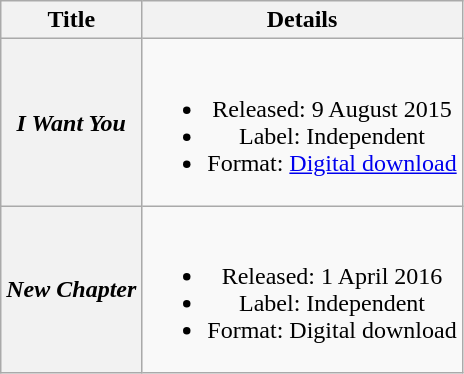<table class="wikitable plainrowheaders" style="text-align:center;">
<tr>
<th scope="col">Title</th>
<th scope="col">Details</th>
</tr>
<tr>
<th scope="row"><em>I Want You</em></th>
<td><br><ul><li>Released: 9 August 2015</li><li>Label: Independent</li><li>Format: <a href='#'>Digital download</a></li></ul></td>
</tr>
<tr>
<th scope="row"><em>New Chapter</em></th>
<td><br><ul><li>Released: 1 April 2016</li><li>Label: Independent</li><li>Format: Digital download</li></ul></td>
</tr>
</table>
